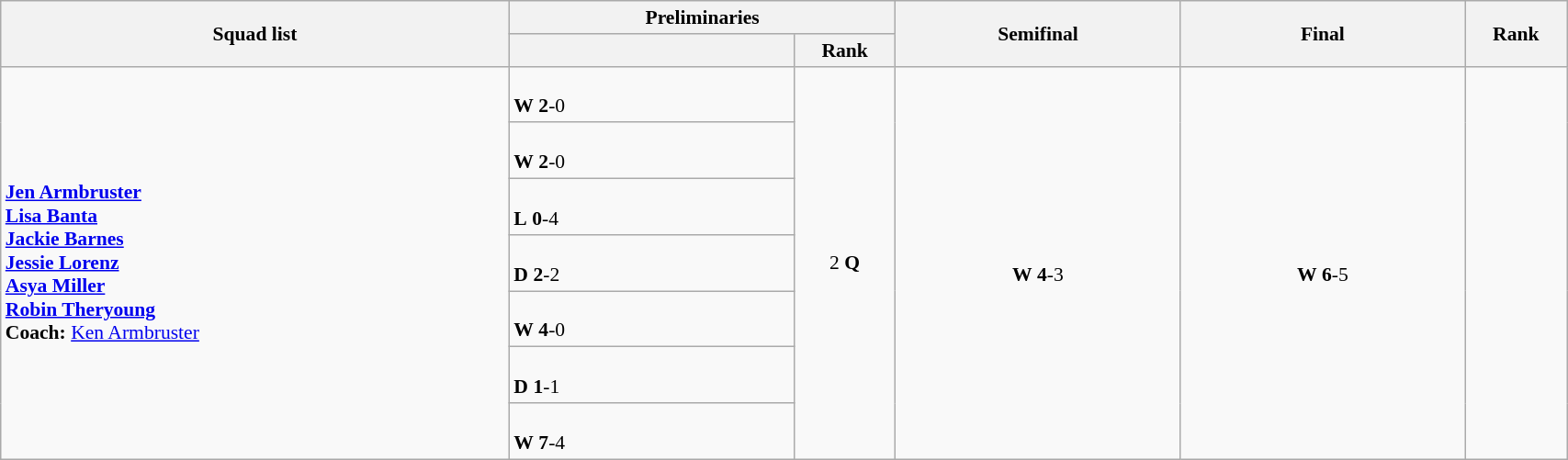<table class="wikitable" width="90%" style="text-align:left; font-size:90%">
<tr>
<th rowspan="2" width="25%">Squad list</th>
<th colspan="2">Preliminaries</th>
<th rowspan="2" width="14%">Semifinal</th>
<th rowspan="2" width="14%">Final</th>
<th rowspan="2" width="5%">Rank</th>
</tr>
<tr>
<th width="14%"></th>
<th width="5%">Rank</th>
</tr>
<tr>
<td rowspan="7"><strong><a href='#'>Jen Armbruster</a><br><a href='#'>Lisa Banta</a><br><a href='#'>Jackie Barnes</a><br><a href='#'>Jessie Lorenz</a><br><a href='#'>Asya Miller</a><br><a href='#'>Robin Theryoung</a></strong><br> <strong>Coach:</strong> <a href='#'>Ken Armbruster</a></td>
<td><br><strong>W</strong> <strong>2</strong>-0</td>
<td rowspan="7" align=center>2 <strong>Q</strong></td>
<td rowspan="7" align=center><br><strong>W</strong> <strong>4</strong>-3</td>
<td rowspan="7" align=center><br><strong>W</strong> <strong>6</strong>-5</td>
<td rowspan="7" align=center></td>
</tr>
<tr>
<td><br><strong>W</strong> <strong>2</strong>-0</td>
</tr>
<tr>
<td><br><strong>L</strong> <strong>0</strong>-4</td>
</tr>
<tr>
<td><br><strong>D</strong> <strong>2</strong>-2</td>
</tr>
<tr>
<td><br><strong>W</strong> <strong>4</strong>-0</td>
</tr>
<tr>
<td><br><strong>D</strong> <strong>1</strong>-1</td>
</tr>
<tr>
<td><br><strong>W</strong> <strong>7</strong>-4</td>
</tr>
</table>
